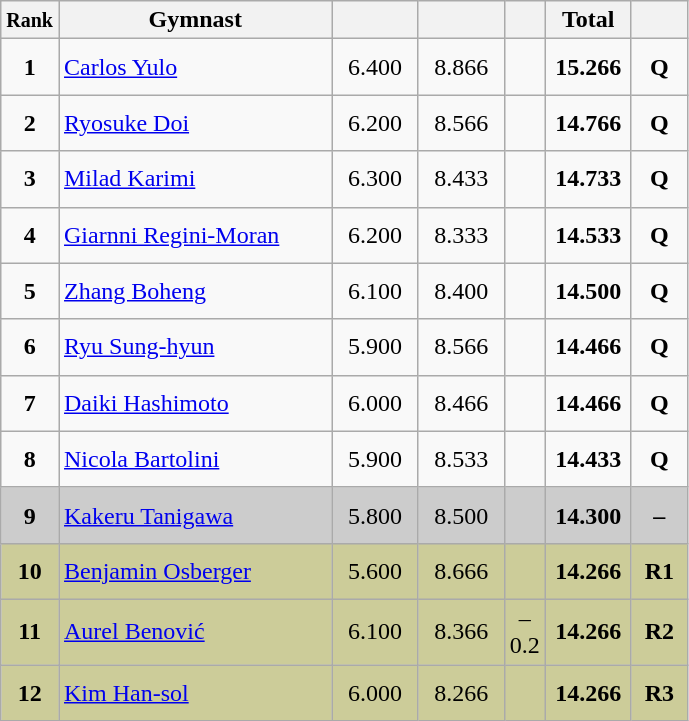<table class="wikitable sortable" style="text-align:center;">
<tr>
<th scope="col" style="width:15px;"><small>Rank</small></th>
<th scope="col" style="width:175px;">Gymnast</th>
<th scope="col" style="width:50px;"><small></small></th>
<th scope="col" style="width:50px;"><small></small></th>
<th scope="col" style="width:20px;"><small></small></th>
<th scope="col" style="width:50px;">Total</th>
<th scope="col" style="width:30px;"><small></small></th>
</tr>
<tr>
<td scope="row" style="text-align:center"><strong>1</strong></td>
<td style="height:30px; text-align:left;"> <a href='#'>Carlos Yulo</a></td>
<td>6.400</td>
<td>8.866</td>
<td></td>
<td><strong>15.266</strong></td>
<td><strong>Q</strong></td>
</tr>
<tr>
<td scope="row" style="text-align:center"><strong>2</strong></td>
<td style="height:30px; text-align:left;"> <a href='#'>Ryosuke Doi</a></td>
<td>6.200</td>
<td>8.566</td>
<td></td>
<td><strong>14.766</strong></td>
<td><strong>Q</strong></td>
</tr>
<tr>
<td scope="row" style="text-align:center"><strong>3</strong></td>
<td style="height:30px; text-align:left;"> <a href='#'>Milad Karimi</a></td>
<td>6.300</td>
<td>8.433</td>
<td></td>
<td><strong>14.733</strong></td>
<td><strong>Q</strong></td>
</tr>
<tr>
<td scope="row" style="text-align:center"><strong>4</strong></td>
<td style="height:30px; text-align:left;"> <a href='#'>Giarnni Regini-Moran</a></td>
<td>6.200</td>
<td>8.333</td>
<td></td>
<td><strong>14.533</strong></td>
<td><strong>Q</strong></td>
</tr>
<tr>
<td scope="row" style="text-align:center"><strong>5</strong></td>
<td style="height:30px; text-align:left;"> <a href='#'>Zhang Boheng</a></td>
<td>6.100</td>
<td>8.400</td>
<td></td>
<td><strong>14.500</strong></td>
<td><strong>Q</strong></td>
</tr>
<tr>
<td scope="row" style="text-align:center"><strong>6</strong></td>
<td style="height:30px; text-align:left;"> <a href='#'>Ryu Sung-hyun</a></td>
<td>5.900</td>
<td>8.566</td>
<td></td>
<td><strong>14.466</strong></td>
<td><strong>Q</strong></td>
</tr>
<tr>
<td scope="row" style="text-align:center"><strong>7</strong></td>
<td style="height:30px; text-align:left;"> <a href='#'>Daiki Hashimoto</a></td>
<td>6.000</td>
<td>8.466</td>
<td></td>
<td><strong>14.466</strong></td>
<td><strong>Q</strong></td>
</tr>
<tr>
<td scope="row" style="text-align:center"><strong>8</strong></td>
<td style="height:30px; text-align:left;"> <a href='#'>Nicola Bartolini</a></td>
<td>5.900</td>
<td>8.533</td>
<td></td>
<td><strong>14.433</strong></td>
<td><strong>Q</strong></td>
</tr>
<tr style="background:#cccccc;">
<td scope="row" style="text-align:center"><strong>9</strong></td>
<td style="height:30px; text-align:left;"> <a href='#'>Kakeru Tanigawa</a></td>
<td>5.800</td>
<td>8.500</td>
<td></td>
<td><strong>14.300</strong></td>
<td><strong>–</strong></td>
</tr>
<tr style="background:#cccc99;">
<td scope="row" style="text-align:center"><strong>10</strong></td>
<td style="height:30px; text-align:left;"> <a href='#'>Benjamin Osberger</a></td>
<td>5.600</td>
<td>8.666</td>
<td></td>
<td><strong>14.266</strong></td>
<td><strong>R1</strong></td>
</tr>
<tr style="background:#cccc99;">
<td scope="row" style="text-align:center"><strong>11</strong></td>
<td style="height:30px; text-align:left;"> <a href='#'>Aurel Benović</a></td>
<td>6.100</td>
<td>8.366</td>
<td>–0.2</td>
<td><strong>14.266</strong></td>
<td><strong>R2</strong></td>
</tr>
<tr style="background:#cccc99;">
<td scope="row" style="text-align:center"><strong>12</strong></td>
<td style="height:30px; text-align:left;"> <a href='#'>Kim Han-sol</a></td>
<td>6.000</td>
<td>8.266</td>
<td></td>
<td><strong>14.266</strong></td>
<td><strong>R3</strong></td>
</tr>
</table>
